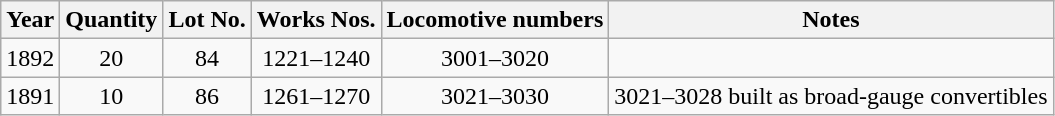<table class="wikitable" style="text-align:center;">
<tr>
<th>Year</th>
<th>Quantity</th>
<th>Lot No.</th>
<th>Works Nos.</th>
<th>Locomotive numbers</th>
<th>Notes</th>
</tr>
<tr>
<td>1892</td>
<td>20</td>
<td>84</td>
<td>1221–1240</td>
<td>3001–3020</td>
<td align=left></td>
</tr>
<tr>
<td>1891</td>
<td>10</td>
<td>86</td>
<td>1261–1270</td>
<td>3021–3030</td>
<td align=left>3021–3028 built as broad-gauge convertibles</td>
</tr>
</table>
